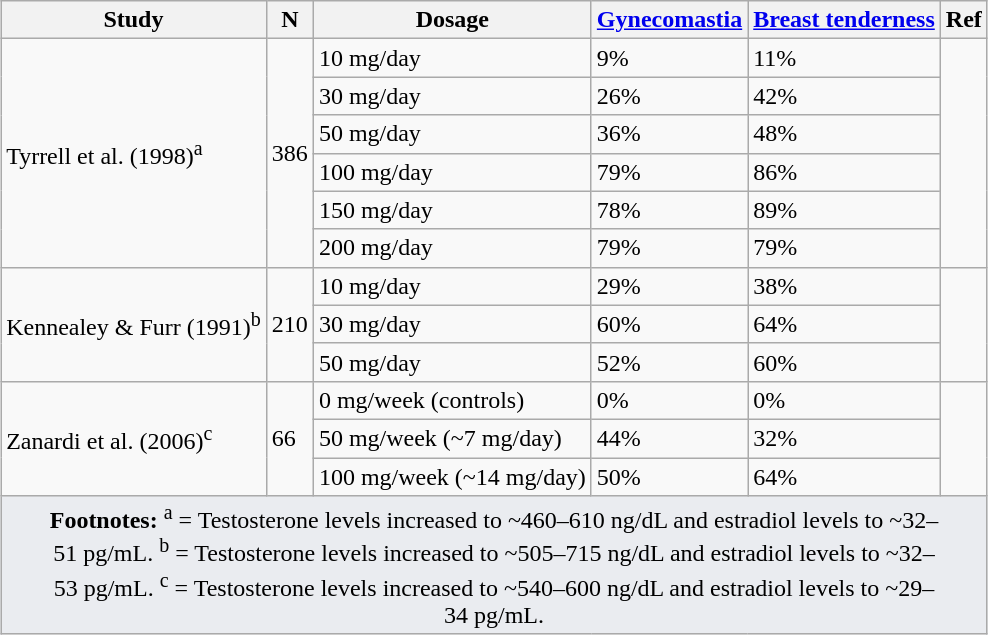<table class="wikitable floatright" style="margin: 1em auto;">
<tr>
<th>Study</th>
<th>N</th>
<th>Dosage</th>
<th><a href='#'>Gynecomastia</a></th>
<th><a href='#'>Breast tenderness</a></th>
<th>Ref</th>
</tr>
<tr>
<td rowspan="6">Tyrrell et al. (1998)<sup>a</sup></td>
<td rowspan="6">386</td>
<td>10 mg/day</td>
<td>9%</td>
<td>11%</td>
<td rowspan="6"></td>
</tr>
<tr>
<td>30 mg/day</td>
<td>26%</td>
<td>42%</td>
</tr>
<tr>
<td>50 mg/day</td>
<td>36%</td>
<td>48%</td>
</tr>
<tr>
<td>100 mg/day</td>
<td>79%</td>
<td>86%</td>
</tr>
<tr>
<td>150 mg/day</td>
<td>78%</td>
<td>89%</td>
</tr>
<tr>
<td>200 mg/day</td>
<td>79%</td>
<td>79%</td>
</tr>
<tr>
<td rowspan="3">Kennealey & Furr (1991)<sup>b</sup></td>
<td rowspan="3">210</td>
<td>10 mg/day</td>
<td>29%</td>
<td>38%</td>
<td rowspan="3"></td>
</tr>
<tr>
<td>30 mg/day</td>
<td>60%</td>
<td>64%</td>
</tr>
<tr>
<td>50 mg/day</td>
<td>52%</td>
<td>60%</td>
</tr>
<tr>
<td rowspan="3">Zanardi et al. (2006)<sup>c</sup></td>
<td rowspan="3">66</td>
<td>0 mg/week (controls)</td>
<td>0%</td>
<td>0%</td>
<td rowspan="3"></td>
</tr>
<tr>
<td>50 mg/week (~7 mg/day)</td>
<td>44%</td>
<td>32%</td>
</tr>
<tr>
<td>100 mg/week (~14 mg/day)</td>
<td>50%</td>
<td>64%</td>
</tr>
<tr class="sortbottom">
<td colspan="6" style="width: 1px; background-color:#eaecf0; text-align: center;"><strong>Footnotes:</strong> <sup>a</sup> = Testosterone levels increased to ~460–610 ng/dL and estradiol levels to ~32–51 pg/mL. <sup>b</sup> = Testosterone levels increased to ~505–715 ng/dL and estradiol levels to ~32–53 pg/mL. <sup>c</sup> = Testosterone levels increased to ~540–600 ng/dL and estradiol levels to ~29–34 pg/mL.</td>
</tr>
</table>
